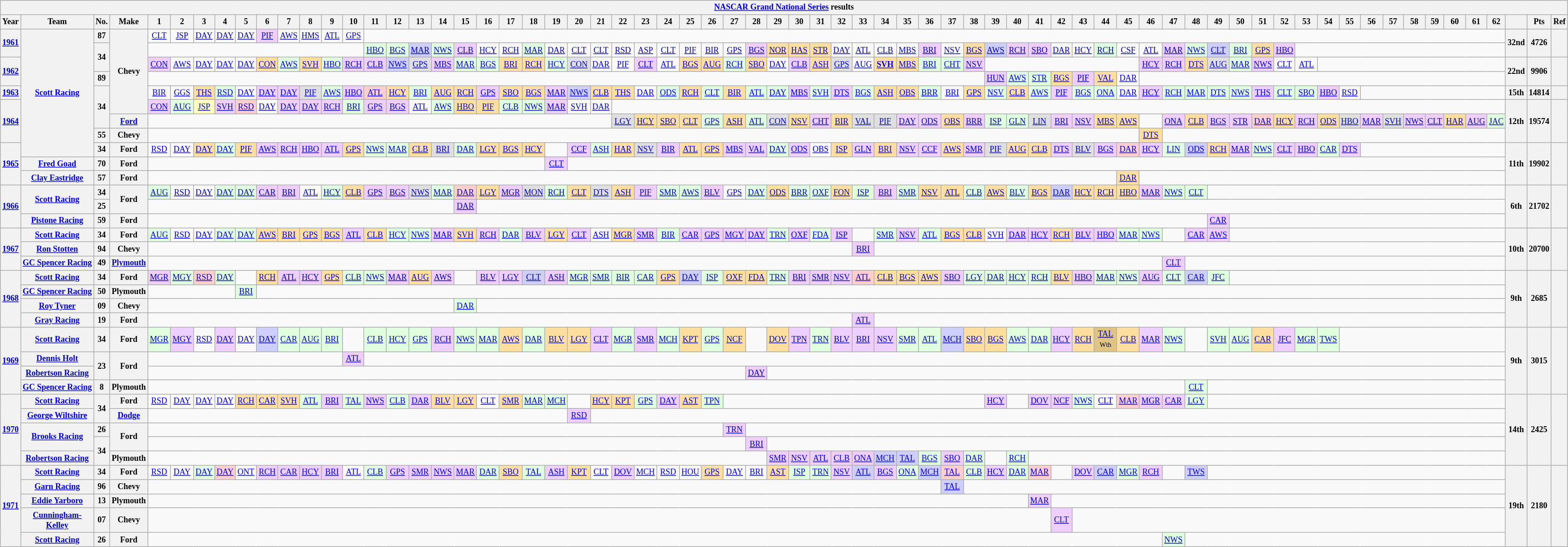<table class="wikitable" style="text-align:center; font-size:75%;">
<tr>
<th colspan="69"><a href='#'>NASCAR Grand National Series</a> results</th>
</tr>
<tr>
<th>Year</th>
<th>Team</th>
<th>No.</th>
<th>Make</th>
<th>1</th>
<th>2</th>
<th>3</th>
<th>4</th>
<th>5</th>
<th>6</th>
<th>7</th>
<th>8</th>
<th>9</th>
<th>10</th>
<th>11</th>
<th>12</th>
<th>13</th>
<th>14</th>
<th>15</th>
<th>16</th>
<th>17</th>
<th>18</th>
<th>19</th>
<th>20</th>
<th>21</th>
<th>22</th>
<th>23</th>
<th>24</th>
<th>25</th>
<th>26</th>
<th>27</th>
<th>28</th>
<th>29</th>
<th>30</th>
<th>31</th>
<th>32</th>
<th>33</th>
<th>34</th>
<th>35</th>
<th>36</th>
<th>37</th>
<th>38</th>
<th>39</th>
<th>40</th>
<th>41</th>
<th>42</th>
<th>43</th>
<th>44</th>
<th>45</th>
<th>46</th>
<th>47</th>
<th>48</th>
<th>49</th>
<th>50</th>
<th>51</th>
<th>52</th>
<th>53</th>
<th>54</th>
<th>55</th>
<th>56</th>
<th>57</th>
<th>58</th>
<th>59</th>
<th>60</th>
<th>61</th>
<th>62</th>
<th></th>
<th>Pts</th>
<th>Ref</th>
</tr>
<tr>
<th rowspan=2><a href='#'>1961</a></th>
<th rowspan=9><a href='#'>Scott Racing</a></th>
<th>87</th>
<th rowspan=6>Chevy</th>
<td><a href='#'>CLT</a></td>
<td><a href='#'>JSP</a></td>
<td><a href='#'>DAY</a></td>
<td><a href='#'>DAY</a></td>
<td><a href='#'>DAY</a></td>
<td style="background:#EFCFFF;"><a href='#'>PIF</a><br></td>
<td><a href='#'>AWS</a></td>
<td><a href='#'>HMS</a></td>
<td><a href='#'>ATL</a></td>
<td><a href='#'>GPS</a></td>
<td colspan=52></td>
<th rowspan=2>32nd</th>
<th rowspan=2>4726</th>
<th rowspan=2></th>
</tr>
<tr>
<th rowspan=2>34</th>
<td colspan=10></td>
<td style="background:#DFFFDF;"><a href='#'>HBO</a><br></td>
<td style="background:#DFFFDF;"><a href='#'>BGS</a><br></td>
<td style="background:#CFCFFF;"><a href='#'>MAR</a><br></td>
<td style="background:#DFFFDF;"><a href='#'>NWS</a><br></td>
<td style="background:#EFCFFF;"><a href='#'>CLB</a><br></td>
<td><a href='#'>HCY</a></td>
<td><a href='#'>RCH</a></td>
<td style="background:#DFFFDF;"><a href='#'>MAR</a><br></td>
<td><a href='#'>DAR</a></td>
<td><a href='#'>CLT</a></td>
<td><a href='#'>CLT</a></td>
<td><a href='#'>RSD</a></td>
<td><a href='#'>ASP</a></td>
<td><a href='#'>CLT</a></td>
<td><a href='#'>PIF</a></td>
<td><a href='#'>BIR</a></td>
<td><a href='#'>GPS</a></td>
<td style="background:#EFCFFF;"><a href='#'>BGS</a><br></td>
<td style="background:#FFDF9F;"><a href='#'>NOR</a><br></td>
<td style="background:#FFDF9F;"><a href='#'>HAS</a><br></td>
<td style="background:#FFDF9F;"><a href='#'>STR</a><br></td>
<td><a href='#'>DAY</a></td>
<td><a href='#'>ATL</a></td>
<td><a href='#'>CLB</a></td>
<td><a href='#'>MBS</a></td>
<td style="background:#EFCFFF;"><a href='#'>BRI</a><br></td>
<td><a href='#'>NSV</a></td>
<td style="background:#FFDF9F;"><a href='#'>BGS</a><br></td>
<td style="background:#CFCFFF;"><a href='#'>AWS</a><br></td>
<td style="background:#EFCFFF;"><a href='#'>RCH</a><br></td>
<td style="background:#EFCFFF;"><a href='#'>SBO</a><br></td>
<td><a href='#'>DAR</a></td>
<td><a href='#'>HCY</a></td>
<td style="background:#DFFFDF;"><a href='#'>RCH</a><br></td>
<td><a href='#'>CSF</a></td>
<td><a href='#'>ATL</a></td>
<td style="background:#EFCFFF;"><a href='#'>MAR</a><br></td>
<td style="background:#DFFFDF;"><a href='#'>NWS</a><br></td>
<td style="background:#CFCFFF;"><a href='#'>CLT</a><br></td>
<td style="background:#DFFFDF;"><a href='#'>BRI</a><br></td>
<td style="background:#FFDF9F;"><a href='#'>GPS</a><br></td>
<td style="background:#EFCFFF;"><a href='#'>HBO</a><br></td>
<td colspan=10></td>
</tr>
<tr>
<th rowspan=2><a href='#'>1962</a></th>
<td style="background:#EFCFFF;"><a href='#'>CON</a><br></td>
<td><a href='#'>AWS</a></td>
<td><a href='#'>DAY</a></td>
<td><a href='#'>DAY</a></td>
<td><a href='#'>DAY</a></td>
<td style="background:#FFDF9F;"><a href='#'>CON</a><br></td>
<td style="background:#DFFFDF;"><a href='#'>AWS</a><br></td>
<td style="background:#FFDF9F;"><a href='#'>SVH</a><br></td>
<td style="background:#DFFFDF;"><a href='#'>HBO</a><br></td>
<td style="background:#EFCFFF;"><a href='#'>RCH</a><br></td>
<td style="background:#EFCFFF;"><a href='#'>CLB</a><br></td>
<td style="background:#CFCFFF;"><a href='#'>NWS</a><br></td>
<td style="background:#DFDFDF;"><a href='#'>GPS</a><br></td>
<td style="background:#EFCFFF;"><a href='#'>MBS</a><br></td>
<td style="background:#DFFFDF;"><a href='#'>MAR</a><br></td>
<td style="background:#DFFFDF;"><a href='#'>BGS</a><br></td>
<td style="background:#FFDF9F;"><a href='#'>BRI</a><br></td>
<td style="background:#FFDF9F;"><a href='#'>RCH</a><br></td>
<td style="background:#DFFFDF;"><a href='#'>HCY</a><br></td>
<td style="background:#DFDFDF;"><a href='#'>CON</a><br></td>
<td><a href='#'>DAR</a></td>
<td><a href='#'>PIF</a></td>
<td style="background:#EFCFFF;"><a href='#'>CLT</a><br></td>
<td><a href='#'>ATL</a></td>
<td style="background:#FFDF9F;"><a href='#'>BGS</a><br></td>
<td style="background:#FFDF9F;"><a href='#'>AUG</a><br></td>
<td style="background:#DFFFDF;"><a href='#'>RCH</a><br></td>
<td style="background:#FFDF9F;"><a href='#'>SBO</a><br></td>
<td><a href='#'>DAY</a></td>
<td style="background:#EFCFFF;"><a href='#'>CLB</a><br></td>
<td style="background:#FFDF9F;"><a href='#'>ASH</a><br></td>
<td style="background:#DFDFDF;"><a href='#'>GPS</a><br></td>
<td><a href='#'>AUG</a></td>
<td style="background:#FFDF9F;"><strong><a href='#'>SVH</a></strong><br></td>
<td style="background:#FFDF9F;"><a href='#'>MBS</a><br></td>
<td style="background:#DFFFDF;"><a href='#'>BRI</a><br></td>
<td style="background:#DFFFDF;"><a href='#'>CHT</a><br></td>
<td style="background:#EFCFFF;"><a href='#'>NSV</a><br></td>
<td colspan=7></td>
<td style="background:#EFCFFF;"><a href='#'>HCY</a><br></td>
<td style="background:#EFCFFF;"><a href='#'>RCH</a><br></td>
<td style="background:#FFDF9F;"><a href='#'>DTS</a><br></td>
<td style="background:#DFDFDF;"><a href='#'>AUG</a><br></td>
<td style="background:#DFFFDF;"><a href='#'>MAR</a><br></td>
<td style="background:#EFCFFF;"><a href='#'>NWS</a><br></td>
<td><a href='#'>CLT</a></td>
<td><a href='#'>ATL</a></td>
<td colspan=9></td>
<th rowspan=2>22nd</th>
<th rowspan=2>9906</th>
<th rowspan=2></th>
</tr>
<tr>
<th>89</th>
<td colspan=38></td>
<td style="background:#EFCFFF;"><a href='#'>HUN</a><br></td>
<td style="background:#DFFFDF;"><a href='#'>AWS</a><br></td>
<td style="background:#DFFFDF;"><a href='#'>STR</a><br></td>
<td style="background:#FFDF9F;"><a href='#'>BGS</a><br></td>
<td style="background:#EFCFFF;"><a href='#'>PIF</a><br></td>
<td style="background:#FFDF9F;"><a href='#'>VAL</a><br></td>
<td><a href='#'>DAR</a></td>
<td colspan=17></td>
</tr>
<tr>
<th><a href='#'>1963</a></th>
<th rowspan=3>34</th>
<td><a href='#'>BIR</a></td>
<td><a href='#'>GGS</a></td>
<td style="background:#FFDF9F;"><a href='#'>THS</a><br></td>
<td style="background:#DFFFDF;"><a href='#'>RSD</a><br></td>
<td><a href='#'>DAY</a></td>
<td style="background:#EFCFFF;"><a href='#'>DAY</a><br></td>
<td style="background:#EFCFFF;"><a href='#'>DAY</a><br></td>
<td style="background:#DFDFDF;"><a href='#'>PIF</a><br></td>
<td style="background:#DFFFDF;"><a href='#'>AWS</a><br></td>
<td style="background:#EFCFFF;"><a href='#'>HBO</a><br></td>
<td style="background:#FFCFCF;"><a href='#'>ATL</a><br></td>
<td style="background:#FFDF9F;"><a href='#'>HCY</a><br></td>
<td style="background:#DFFFDF;"><a href='#'>BRI</a><br></td>
<td style="background:#FFDF9F;"><a href='#'>AUG</a><br></td>
<td style="background:#FFDF9F;"><a href='#'>RCH</a><br></td>
<td style="background:#EFCFFF;"><a href='#'>GPS</a><br></td>
<td style="background:#FFDF9F;"><a href='#'>SBO</a><br></td>
<td style="background:#FFDF9F;"><a href='#'>BGS</a><br></td>
<td style="background:#EFCFFF;"><a href='#'>MAR</a><br></td>
<td style="background:#CFCFFF;"><a href='#'>NWS</a><br></td>
<td style="background:#FFDF9F;"><a href='#'>CLB</a><br></td>
<td style="background:#FFDF9F;"><a href='#'>THS</a><br></td>
<td><a href='#'>DAR</a></td>
<td style="background:#DFFFDF;"><a href='#'>ODS</a><br></td>
<td style="background:#FFDF9F;"><a href='#'>RCH</a><br></td>
<td style="background:#DFFFDF;"><a href='#'>CLT</a><br></td>
<td style="background:#FFDF9F;"><a href='#'>BIR</a><br></td>
<td style="background:#DFFFDF;"><a href='#'>ATL</a><br></td>
<td style="background:#DFFFDF;"><a href='#'>DAY</a><br></td>
<td style="background:#EFCFFF;"><a href='#'>MBS</a><br></td>
<td style="background:#DFFFDF;"><a href='#'>SVH</a><br></td>
<td style="background:#EFCFFF;"><a href='#'>DTS</a><br></td>
<td style="background:#DFFFDF;"><a href='#'>BGS</a><br></td>
<td style="background:#FFDF9F;"><a href='#'>ASH</a><br></td>
<td style="background:#FFDF9F;"><a href='#'>OBS</a><br></td>
<td style="background:#DFFFDF;"><a href='#'>BRR</a><br></td>
<td><a href='#'>BRI</a></td>
<td style="background:#FFDF9F;"><a href='#'>GPS</a><br></td>
<td style="background:#DFFFDF;"><a href='#'>NSV</a><br></td>
<td style="background:#FFDF9F;"><a href='#'>CLB</a><br></td>
<td style="background:#DFFFDF;"><a href='#'>AWS</a><br></td>
<td style="background:#EFCFFF;"><a href='#'>PIF</a><br></td>
<td style="background:#DFFFDF;"><a href='#'>BGS</a><br></td>
<td style="background:#DFFFDF;"><a href='#'>ONA</a><br></td>
<td><a href='#'>DAR</a></td>
<td style="background:#EFCFFF;"><a href='#'>HCY</a><br></td>
<td style="background:#DFFFDF;"><a href='#'>RCH</a><br></td>
<td style="background:#DFFFDF;"><a href='#'>MAR</a><br></td>
<td style="background:#DFFFDF;"><a href='#'>DTS</a><br></td>
<td style="background:#DFFFDF;"><a href='#'>NWS</a><br></td>
<td style="background:#EFCFFF;"><a href='#'>THS</a><br></td>
<td style="background:#DFFFDF;"><a href='#'>CLT</a><br></td>
<td style="background:#DFFFDF;"><a href='#'>SBO</a><br></td>
<td style="background:#EFCFFF;"><a href='#'>HBO</a><br></td>
<td><a href='#'>RSD</a></td>
<td colspan=7></td>
<th>15th</th>
<th>14814</th>
<th></th>
</tr>
<tr>
<th rowspan=3><a href='#'>1964</a></th>
<td style="background:#EFCFFF;"><a href='#'>CON</a><br></td>
<td style="background:#DFFFDF;"><a href='#'>AUG</a><br></td>
<td style="background:#FFFFBF;"><a href='#'>JSP</a><br></td>
<td style="background:#EFCFFF;"><a href='#'>SVH</a><br></td>
<td style="background:#FFCFCF;"><a href='#'>RSD</a><br></td>
<td><a href='#'>DAY</a></td>
<td style="background:#EFCFFF;"><a href='#'>DAY</a><br></td>
<td style="background:#EFCFFF;"><a href='#'>DAY</a><br></td>
<td style="background:#EFCFFF;"><a href='#'>RCH</a><br></td>
<td style="background:#DFFFDF;"><a href='#'>BRI</a><br></td>
<td style="background:#EFCFFF;"><a href='#'>GPS</a><br></td>
<td style="background:#EFCFFF;"><a href='#'>BGS</a><br></td>
<td><a href='#'>ATL</a></td>
<td style="background:#DFFFDF;"><a href='#'>AWS</a><br></td>
<td style="background:#FFDF9F;"><a href='#'>HBO</a><br></td>
<td style="background:#FFDF9F;"><a href='#'>PIF</a><br></td>
<td style="background:#DFFFDF;"><a href='#'>CLB</a><br></td>
<td style="background:#DFFFDF;"><a href='#'>NWS</a><br></td>
<td style="background:#EFCFFF;"><a href='#'>MAR</a><br></td>
<td><a href='#'>SVH</a></td>
<td><a href='#'>DAR</a></td>
<td colspan=41></td>
<th rowspan=3>12th</th>
<th rowspan=3>19574</th>
<th rowspan=3></th>
</tr>
<tr>
<th><a href='#'>Ford</a></th>
<td colspan=21></td>
<td style="background:#DFDFDF;"><a href='#'>LGY</a><br></td>
<td style="background:#FFDF9F;"><a href='#'>HCY</a><br></td>
<td style="background:#FFDF9F;"><a href='#'>SBO</a><br></td>
<td style="background:#FFDF9F;"><a href='#'>CLT</a><br></td>
<td style="background:#DFFFDF;"><a href='#'>GPS</a><br></td>
<td style="background:#FFDF9F;"><a href='#'>ASH</a><br></td>
<td style="background:#DFFFDF;"><a href='#'>ATL</a><br></td>
<td style="background:#DFDFDF;"><a href='#'>CON</a><br></td>
<td style="background:#FFDF9F;"><a href='#'>NSV</a><br></td>
<td style="background:#EFCFFF;"><a href='#'>CHT</a><br></td>
<td style="background:#FFDF9F;"><a href='#'>BIR</a><br></td>
<td style="background:#DFDFDF;"><a href='#'>VAL</a><br></td>
<td style="background:#DFDFDF;"><a href='#'>PIF</a><br></td>
<td style="background:#EFCFFF;"><a href='#'>DAY</a><br></td>
<td style="background:#EFCFFF;"><a href='#'>ODS</a><br></td>
<td style="background:#FFDF9F;"><a href='#'>OBS</a><br></td>
<td style="background:#EFCFFF;"><a href='#'>BRR</a><br></td>
<td style="background:#DFFFDF;"><a href='#'>ISP</a><br></td>
<td style="background:#DFFFDF;"><a href='#'>GLN</a><br></td>
<td style="background:#DFDFDF;"><a href='#'>LIN</a><br></td>
<td style="background:#EFCFFF;"><a href='#'>BRI</a><br></td>
<td style="background:#EFCFFF;"><a href='#'>NSV</a><br></td>
<td style="background:#FFDF9F;"><a href='#'>MBS</a><br></td>
<td style="background:#FFDF9F;"><a href='#'>AWS</a><br></td>
<td></td>
<td style="background:#EFCFFF;"><a href='#'>ONA</a><br></td>
<td style="background:#FFDF9F;"><a href='#'>CLB</a><br></td>
<td style="background:#EFCFFF;"><a href='#'>BGS</a><br></td>
<td style="background:#EFCFFF;"><a href='#'>STR</a><br></td>
<td style="background:#FFCFCF;"><a href='#'>DAR</a><br></td>
<td style="background:#FFDF9F;"><a href='#'>HCY</a><br></td>
<td style="background:#EFCFFF;"><a href='#'>RCH</a><br></td>
<td style="background:#FFDF9F;"><a href='#'>ODS</a><br></td>
<td style="background:#DFDFDF;"><a href='#'>HBO</a><br></td>
<td style="background:#EFCFFF;"><a href='#'>MAR</a><br></td>
<td style="background:#DFDFDF;"><a href='#'>SVH</a><br></td>
<td style="background:#EFCFFF;"><a href='#'>NWS</a><br></td>
<td style="background:#EFCFFF;"><a href='#'>CLT</a><br></td>
<td style="background:#FFDF9F;"><a href='#'>HAR</a><br></td>
<td style="background:#EFCFFF;"><a href='#'>AUG</a><br></td>
<td style="background:#DFFFDF;"><a href='#'>JAC</a><br></td>
</tr>
<tr>
<th>55</th>
<th>Chevy</th>
<td colspan=45></td>
<td style="background:#FFDF9F;"><a href='#'>DTS</a><br></td>
<td colspan=16></td>
</tr>
<tr>
<th rowspan=3><a href='#'>1965</a></th>
<th>34</th>
<th>Ford</th>
<td><a href='#'>RSD</a></td>
<td><a href='#'>DAY</a></td>
<td style="background:#FFDF9F;"><a href='#'>DAY</a><br></td>
<td style="background:#DFFFDF;"><a href='#'>DAY</a><br></td>
<td style="background:#FFDF9F;"><a href='#'>PIF</a><br></td>
<td style="background:#EFCFFF;"><a href='#'>AWS</a><br></td>
<td style="background:#EFCFFF;"><a href='#'>RCH</a><br></td>
<td style="background:#EFCFFF;"><a href='#'>HBO</a><br></td>
<td style="background:#EFCFFF;"><a href='#'>ATL</a><br></td>
<td style="background:#FFDF9F;"><a href='#'>GPS</a><br></td>
<td style="background:#DFFFDF;"><a href='#'>NWS</a><br></td>
<td style="background:#DFFFDF;"><a href='#'>MAR</a><br></td>
<td style="background:#FFDF9F;"><a href='#'>CLB</a><br></td>
<td style="background:#DFDFDF;"><a href='#'>BRI</a><br></td>
<td style="background:#DFFFDF;"><a href='#'>DAR</a><br></td>
<td style="background:#FFDF9F;"><a href='#'>LGY</a><br></td>
<td style="background:#FFDF9F;"><a href='#'>BGS</a><br></td>
<td style="background:#FFDF9F;"><a href='#'>HCY</a><br></td>
<td></td>
<td style="background:#EFCFFF;"><a href='#'>CCF</a><br></td>
<td style="background:#DFFFDF;"><a href='#'>ASH</a><br></td>
<td style="background:#FFDF9F;"><a href='#'>HAR</a><br></td>
<td style="background:#DFDFDF;"><a href='#'>NSV</a><br></td>
<td style="background:#EFCFFF;"><a href='#'>BIR</a><br></td>
<td style="background:#FFDF9F;"><a href='#'>ATL</a><br></td>
<td style="background:#FFDF9F;"><a href='#'>GPS</a><br></td>
<td style="background:#EFCFFF;"><a href='#'>MBS</a><br></td>
<td style="background:#EFCFFF;"><a href='#'>VAL</a><br></td>
<td style="background:#DFFFDF;"><a href='#'>DAY</a><br></td>
<td style="background:#EFCFFF;"><a href='#'>ODS</a><br></td>
<td><a href='#'>OBS</a></td>
<td style="background:#FFDF9F;"><a href='#'>ISP</a><br></td>
<td style="background:#EFCFFF;"><a href='#'>GLN</a><br></td>
<td style="background:#FFDF9F;"><a href='#'>BRI</a><br></td>
<td style="background:#EFCFFF;"><a href='#'>NSV</a><br></td>
<td style="background:#EFCFFF;"><a href='#'>CCF</a><br></td>
<td style="background:#FFDF9F;"><a href='#'>AWS</a><br></td>
<td style="background:#EFCFFF;"><a href='#'>SMR</a><br></td>
<td style="background:#DFDFDF;"><a href='#'>PIF</a><br></td>
<td style="background:#FFDF9F;"><a href='#'>AUG</a><br></td>
<td style="background:#FFDF9F;"><a href='#'>CLB</a><br></td>
<td style="background:#EFCFFF;"><a href='#'>DTS</a><br></td>
<td style="background:#DFDFDF;"><a href='#'>BLV</a><br></td>
<td style="background:#EFCFFF;"><a href='#'>BGS</a><br></td>
<td style="background:#FFCFCF;"><a href='#'>DAR</a><br></td>
<td style="background:#EFCFFF;"><a href='#'>HCY</a><br></td>
<td style="background:#DFFFDF;"><a href='#'>LIN</a><br></td>
<td style="background:#CFCFFF;"><a href='#'>ODS</a><br></td>
<td style="background:#FFDF9F;"><a href='#'>RCH</a><br></td>
<td style="background:#EFCFFF;"><a href='#'>MAR</a><br></td>
<td style="background:#DFFFDF;"><a href='#'>NWS</a><br></td>
<td style="background:#EFCFFF;"><a href='#'>CLT</a><br></td>
<td style="background:#EFCFFF;"><a href='#'>HBO</a><br></td>
<td style="background:#DFFFDF;"><a href='#'>CAR</a><br></td>
<td style="background:#EFCFFF;"><a href='#'>DTS</a><br></td>
<td colspan=7></td>
<th rowspan=3>11th</th>
<th rowspan=3>19902</th>
<th rowspan=3></th>
</tr>
<tr>
<th><a href='#'>Fred Goad</a></th>
<th>70</th>
<th>Ford</th>
<td colspan=18></td>
<td style="background:#EFCFFF;"><a href='#'>CLT</a><br></td>
<td colspan=43></td>
</tr>
<tr>
<th><a href='#'>Clay Eastridge</a></th>
<th>57</th>
<th>Ford</th>
<td colspan=44></td>
<td style="background:#FFDF9F;"><a href='#'>DAR</a><br></td>
<td colspan=17></td>
</tr>
<tr>
<th rowspan=3><a href='#'>1966</a></th>
<th rowspan=2><a href='#'>Scott Racing</a></th>
<th>34</th>
<th rowspan=2>Ford</th>
<td style="background:#DFFFDF;"><a href='#'>AUG</a><br></td>
<td><a href='#'>RSD</a></td>
<td><a href='#'>DAY</a></td>
<td style="background:#DFFFDF;"><a href='#'>DAY</a><br></td>
<td style="background:#DFFFDF;"><a href='#'>DAY</a><br></td>
<td style="background:#EFCFFF;"><a href='#'>CAR</a><br></td>
<td style="background:#EFCFFF;"><a href='#'>BRI</a><br></td>
<td><a href='#'>ATL</a></td>
<td style="background:#DFFFDF;"><a href='#'>HCY</a><br></td>
<td style="background:#FFDF9F;"><a href='#'>CLB</a><br></td>
<td style="background:#EFCFFF;"><a href='#'>GPS</a><br></td>
<td style="background:#EFCFFF;"><a href='#'>BGS</a><br></td>
<td style="background:#DFDFDF;"><a href='#'>NWS</a><br></td>
<td style="background:#DFFFDF;"><a href='#'>MAR</a><br></td>
<td style="background:#FFCFCF;"><a href='#'>DAR</a><br></td>
<td style="background:#FFDF9F;"><a href='#'>LGY</a><br></td>
<td style="background:#EFCFFF;"><a href='#'>MGR</a><br></td>
<td style="background:#DFDFDF;"><a href='#'>MON</a><br></td>
<td style="background:#DFFFDF;"><a href='#'>RCH</a><br></td>
<td style="background:#FFDF9F;"><a href='#'>CLT</a><br></td>
<td style="background:#DFDFDF;"><a href='#'>DTS</a><br></td>
<td style="background:#FFDF9F;"><a href='#'>ASH</a><br></td>
<td style="background:#EFCFFF;"><a href='#'>PIF</a><br></td>
<td style="background:#DFFFDF;"><a href='#'>SMR</a><br></td>
<td style="background:#DFFFDF;"><a href='#'>AWS</a><br></td>
<td style="background:#EFCFFF;"><a href='#'>BLV</a><br></td>
<td><a href='#'>GPS</a></td>
<td style="background:#DFFFDF;"><a href='#'>DAY</a><br></td>
<td style="background:#FFDF9F;"><a href='#'>ODS</a><br></td>
<td style="background:#DFFFDF;"><a href='#'>BRR</a><br></td>
<td style="background:#DFFFDF;"><a href='#'>OXF</a><br></td>
<td style="background:#FFDF9F;"><a href='#'>FON</a><br></td>
<td style="background:#DFFFDF;"><a href='#'>ISP</a><br></td>
<td style="background:#EFCFFF;"><a href='#'>BRI</a><br></td>
<td style="background:#DFFFDF;"><a href='#'>SMR</a><br></td>
<td style="background:#FFDF9F;"><a href='#'>NSV</a><br></td>
<td style="background:#FFDF9F;"><a href='#'>ATL</a><br></td>
<td style="background:#DFFFDF;"><a href='#'>CLB</a><br></td>
<td style="background:#FFDF9F;"><a href='#'>AWS</a><br></td>
<td style="background:#DFFFDF;"><a href='#'>BLV</a><br></td>
<td style="background:#FFDF9F;"><a href='#'>BGS</a><br></td>
<td style="background:#CFCFFF;"><a href='#'>DAR</a><br></td>
<td style="background:#FFDF9F;"><a href='#'>HCY</a><br></td>
<td style="background:#FFDF9F;"><a href='#'>RCH</a><br></td>
<td style="background:#FFDF9F;"><a href='#'>HBO</a><br></td>
<td style="background:#EFCFFF;"><a href='#'>MAR</a><br></td>
<td style="background:#DFFFDF;"><a href='#'>NWS</a><br></td>
<td style="background:#DFFFDF;"><a href='#'>CLT</a><br></td>
<td colspan=14></td>
<th rowspan=3>6th</th>
<th rowspan=3>21702</th>
<th rowspan=3></th>
</tr>
<tr>
<th>25</th>
<td colspan=14></td>
<td style="background:#EFCFFF;"><a href='#'>DAR</a><br></td>
<td colspan=47></td>
</tr>
<tr>
<th><a href='#'>Pistone Racing</a></th>
<th>59</th>
<th>Ford</th>
<td colspan=48></td>
<td style="background:#EFCFFF;"><a href='#'>CAR</a><br></td>
<td colspan=13></td>
</tr>
<tr>
<th rowspan=3><a href='#'>1967</a></th>
<th><a href='#'>Scott Racing</a></th>
<th>34</th>
<th>Ford</th>
<td style="background:#DFFFDF;"><a href='#'>AUG</a><br></td>
<td><a href='#'>RSD</a></td>
<td><a href='#'>DAY</a></td>
<td style="background:#DFFFDF;"><a href='#'>DAY</a><br></td>
<td style="background:#DFFFDF;"><a href='#'>DAY</a><br></td>
<td style="background:#FFDF9F;"><a href='#'>AWS</a><br></td>
<td style="background:#FFDF9F;"><a href='#'>BRI</a><br></td>
<td style="background:#FFDF9F;"><a href='#'>GPS</a><br></td>
<td style="background:#FFDF9F;"><a href='#'>BGS</a><br></td>
<td style="background:#EFCFFF;"><a href='#'>ATL</a><br></td>
<td style="background:#FFDF9F;"><a href='#'>CLB</a><br></td>
<td style="background:#DFFFDF;"><a href='#'>HCY</a><br></td>
<td style="background:#DFFFDF;"><a href='#'>NWS</a><br></td>
<td style="background:#EFCFFF;"><a href='#'>MAR</a><br></td>
<td style="background:#FFDF9F;"><a href='#'>SVH</a><br></td>
<td style="background:#EFCFFF;"><a href='#'>RCH</a><br></td>
<td style="background:#DFFFDF;"><a href='#'>DAR</a><br></td>
<td style="background:#EFCFFF;"><a href='#'>BLV</a><br></td>
<td style="background:#FFDF9F;"><a href='#'>LGY</a><br></td>
<td style="background:#EFCFFF;"><a href='#'>CLT</a><br></td>
<td><a href='#'>ASH</a></td>
<td style="background:#FFDF9F;"><a href='#'>MGR</a><br></td>
<td style="background:#EFCFFF;"><a href='#'>SMR</a><br></td>
<td style="background:#DFFFDF;"><a href='#'>BIR</a><br></td>
<td style="background:#EFCFFF;"><a href='#'>CAR</a><br></td>
<td style="background:#EFCFFF;"><a href='#'>GPS</a><br></td>
<td style="background:#EFCFFF;"><a href='#'>MGY</a><br></td>
<td style="background:#EFCFFF;"><a href='#'>DAY</a><br></td>
<td style="background:#DFFFDF;"><a href='#'>TRN</a><br></td>
<td style="background:#EFCFFF;"><a href='#'>OXF</a><br></td>
<td style="background:#DFFFDF;"><a href='#'>FDA</a><br></td>
<td style="background:#EFCFFF;"><a href='#'>ISP</a><br></td>
<td></td>
<td style="background:#DFFFDF;"><a href='#'>SMR</a><br></td>
<td style="background:#EFCFFF;"><a href='#'>NSV</a><br></td>
<td style="background:#DFFFDF;"><a href='#'>ATL</a><br></td>
<td style="background:#FFDF9F;"><a href='#'>BGS</a><br></td>
<td style="background:#FFDF9F;"><a href='#'>CLB</a><br></td>
<td><a href='#'>SVH</a></td>
<td style="background:#EFCFFF;"><a href='#'>DAR</a><br></td>
<td style="background:#EFCFFF;"><a href='#'>HCY</a><br></td>
<td style="background:#FFDF9F;"><a href='#'>RCH</a><br></td>
<td style="background:#EFCFFF;"><a href='#'>BLV</a><br></td>
<td style="background:#EFCFFF;"><a href='#'>HBO</a><br></td>
<td style="background:#DFFFDF;"><a href='#'>MAR</a><br></td>
<td style="background:#DFFFDF;"><a href='#'>NWS</a><br></td>
<td></td>
<td style="background:#EFCFFF;"><a href='#'>CAR</a><br></td>
<td style="background:#EFCFFF;"><a href='#'>AWS</a><br></td>
<td colspan=13></td>
<th rowspan=3>10th</th>
<th rowspan=3>20700</th>
<th rowspan=3></th>
</tr>
<tr>
<th><a href='#'>Ron Stotten</a></th>
<th>94</th>
<th>Chevy</th>
<td colspan=32></td>
<td style="background:#EFCFFF;"><a href='#'>BRI</a><br></td>
<td colspan=29></td>
</tr>
<tr>
<th nowrap><a href='#'>GC Spencer Racing</a></th>
<th>49</th>
<th><a href='#'>Plymouth</a></th>
<td colspan=46></td>
<td style="background:#EFCFFF;"><a href='#'>CLT</a><br></td>
<td colspan=15></td>
</tr>
<tr>
<th rowspan=4><a href='#'>1968</a></th>
<th><a href='#'>Scott Racing</a></th>
<th>34</th>
<th>Ford</th>
<td style="background:#EFCFFF;"><a href='#'>MGR</a><br></td>
<td style="background:#DFFFDF;"><a href='#'>MGY</a><br></td>
<td style="background:#FFCFCF;"><a href='#'>RSD</a><br></td>
<td style="background:#DFFFDF;"><a href='#'>DAY</a><br></td>
<td></td>
<td style="background:#FFDF9F;"><a href='#'>RCH</a><br></td>
<td style="background:#EFCFFF;"><a href='#'>ATL</a><br></td>
<td style="background:#EFCFFF;"><a href='#'>HCY</a><br></td>
<td style="background:#FFDF9F;"><a href='#'>GPS</a><br></td>
<td style="background:#DFFFDF;"><a href='#'>CLB</a><br></td>
<td style="background:#DFFFDF;"><a href='#'>NWS</a><br></td>
<td style="background:#EFCFFF;"><a href='#'>MAR</a><br></td>
<td style="background:#FFDF9F;"><a href='#'>AUG</a><br></td>
<td style="background:#EFCFFF;"><a href='#'>AWS</a><br></td>
<td></td>
<td style="background:#EFCFFF;"><a href='#'>BLV</a><br></td>
<td style="background:#EFCFFF;"><a href='#'>LGY</a><br></td>
<td style="background:#CFCFFF;"><a href='#'>CLT</a><br></td>
<td style="background:#EFCFFF;"><a href='#'>ASH</a><br></td>
<td style="background:#DFFFDF;"><a href='#'>MGR</a><br></td>
<td style="background:#DFFFDF;"><a href='#'>SMR</a><br></td>
<td style="background:#DFFFDF;"><a href='#'>BIR</a><br></td>
<td style="background:#DFFFDF;"><a href='#'>CAR</a><br></td>
<td style="background:#FFDF9F;"><a href='#'>GPS</a><br></td>
<td style="background:#CFCFFF;"><a href='#'>DAY</a><br></td>
<td style="background:#DFFFDF;"><a href='#'>ISP</a><br></td>
<td style="background:#FFDF9F;"><a href='#'>OXF</a><br></td>
<td style="background:#FFDF9F;"><a href='#'>FDA</a><br></td>
<td style="background:#DFFFDF;"><a href='#'>TRN</a><br></td>
<td style="background:#EFCFFF;"><a href='#'>BRI</a><br></td>
<td style="background:#EFCFFF;"><a href='#'>SMR</a><br></td>
<td style="background:#EFCFFF;"><a href='#'>NSV</a><br></td>
<td style="background:#FFCFCF;"><a href='#'>ATL</a><br></td>
<td style="background:#FFDF9F;"><a href='#'>CLB</a><br></td>
<td style="background:#FFDF9F;"><a href='#'>BGS</a><br></td>
<td style="background:#FFDF9F;"><a href='#'>AWS</a><br></td>
<td style="background:#EFCFFF;"><a href='#'>SBO</a><br></td>
<td style="background:#DFFFDF;"><a href='#'>LGY</a><br></td>
<td style="background:#DFFFDF;"><a href='#'>DAR</a><br></td>
<td style="background:#DFFFDF;"><a href='#'>HCY</a><br></td>
<td style="background:#DFFFDF;"><a href='#'>RCH</a><br></td>
<td style="background:#FFDF9F;"><a href='#'>BLV</a><br></td>
<td style="background:#EFCFFF;"><a href='#'>HBO</a><br></td>
<td style="background:#DFFFDF;"><a href='#'>MAR</a><br></td>
<td style="background:#DFFFDF;"><a href='#'>NWS</a><br></td>
<td style="background:#EFCFFF;"><a href='#'>AUG</a><br></td>
<td style="background:#DFFFDF;"><a href='#'>CLT</a><br></td>
<td style="background:#CFCFFF;"><a href='#'>CAR</a><br></td>
<td style="background:#DFFFDF;"><a href='#'>JFC</a><br></td>
<td colspan=13></td>
<th rowspan=4>9th</th>
<th rowspan=4>2685</th>
<th rowspan=4></th>
</tr>
<tr>
<th><a href='#'>GC Spencer Racing</a></th>
<th>50</th>
<th>Plymouth</th>
<td colspan=4></td>
<td style="background:#DFFFDF;"><a href='#'>BRI</a><br></td>
<td colspan=57></td>
</tr>
<tr>
<th><a href='#'>Roy Tyner</a></th>
<th>09</th>
<th>Chevy</th>
<td colspan=14></td>
<td style="background:#DFFFDF;"><a href='#'>DAR</a><br></td>
<td colspan=47></td>
</tr>
<tr>
<th><a href='#'>Gray Racing</a></th>
<th>19</th>
<th>Ford</th>
<td colspan=32></td>
<td style="background:#EFCFFF;"><a href='#'>ATL</a><br></td>
<td colspan=29></td>
</tr>
<tr>
<th rowspan=4><a href='#'>1969</a></th>
<th><a href='#'>Scott Racing</a></th>
<th>34</th>
<th>Ford</th>
<td style="background:#DFFFDF;"><a href='#'>MGR</a><br></td>
<td style="background:#EFCFFF;"><a href='#'>MGY</a><br></td>
<td><a href='#'>RSD</a></td>
<td style="background:#EFCFFF;"><a href='#'>DAY</a><br></td>
<td><a href='#'>DAY</a></td>
<td style="background:#CFCFFF;"><a href='#'>DAY</a><br></td>
<td style="background:#DFFFDF;"><a href='#'>CAR</a><br></td>
<td style="background:#DFFFDF;"><a href='#'>AUG</a><br></td>
<td style="background:#DFFFDF;"><a href='#'>BRI</a><br></td>
<td></td>
<td style="background:#DFFFDF;"><a href='#'>CLB</a><br></td>
<td style="background:#DFFFDF;"><a href='#'>HCY</a><br></td>
<td style="background:#DFFFDF;"><a href='#'>GPS</a><br></td>
<td style="background:#EFCFFF;"><a href='#'>RCH</a><br></td>
<td style="background:#DFFFDF;"><a href='#'>NWS</a><br></td>
<td style="background:#DFFFDF;"><a href='#'>MAR</a><br></td>
<td style="background:#FFDF9F;"><a href='#'>AWS</a><br></td>
<td style="background:#DFFFDF;"><a href='#'>DAR</a><br></td>
<td style="background:#FFDF9F;"><a href='#'>BLV</a><br></td>
<td style="background:#FFDF9F;"><a href='#'>LGY</a><br></td>
<td style="background:#EFCFFF;"><a href='#'>CLT</a><br></td>
<td style="background:#DFFFDF;"><a href='#'>MGR</a><br></td>
<td style="background:#EFCFFF;"><a href='#'>SMR</a><br></td>
<td style="background:#DFFFDF;"><a href='#'>MCH</a><br></td>
<td style="background:#FFDF9F;"><a href='#'>KPT</a><br></td>
<td style="background:#DFFFDF;"><a href='#'>GPS</a><br></td>
<td style="background:#FFDF9F;"><a href='#'>NCF</a><br></td>
<td></td>
<td style="background:#FFDF9F;"><a href='#'>DOV</a><br></td>
<td style="background:#EFCFFF;"><a href='#'>TPN</a><br></td>
<td style="background:#DFFFDF;"><a href='#'>TRN</a><br></td>
<td style="background:#EFCFFF;"><a href='#'>BLV</a><br></td>
<td style="background:#EFCFFF;"><a href='#'>BRI</a><br></td>
<td style="background:#EFCFFF;"><a href='#'>NSV</a><br></td>
<td style="background:#DFFFDF;"><a href='#'>SMR</a><br></td>
<td style="background:#DFFFDF;"><a href='#'>ATL</a><br></td>
<td style="background:#CFCFFF;"><a href='#'>MCH</a><br></td>
<td style="background:#FFDF9F;"><a href='#'>SBO</a><br></td>
<td style="background:#FFDF9F;"><a href='#'>BGS</a><br></td>
<td style="background:#DFFFDF;"><a href='#'>AWS</a><br></td>
<td style="background:#DFFFDF;"><a href='#'>DAR</a><br></td>
<td style="background:#EFCFFF;"><a href='#'>HCY</a><br></td>
<td style="background:#FFDF9F;"><a href='#'>RCH</a><br></td>
<td style="background:#DFC484;"><a href='#'>TAL</a><br><small>Wth</small></td>
<td style="background:#FFDF9F;"><a href='#'>CLB</a><br></td>
<td style="background:#EFCFFF;"><a href='#'>MAR</a><br></td>
<td style="background:#DFFFDF;"><a href='#'>NWS</a><br></td>
<td></td>
<td style="background:#DFFFDF;"><a href='#'>SVH</a><br></td>
<td style="background:#DFFFDF;"><a href='#'>AUG</a><br></td>
<td style="background:#FFDF9F;"><a href='#'>CAR</a><br></td>
<td style="background:#EFCFFF;"><a href='#'>JFC</a><br></td>
<td style="background:#DFFFDF;"><a href='#'>MGR</a><br></td>
<td style="background:#DFFFDF;"><a href='#'>TWS</a><br></td>
<td colspan=8></td>
<th rowspan=4>9th</th>
<th rowspan=4>3015</th>
<th rowspan=4></th>
</tr>
<tr>
<th><a href='#'>Dennis Holt</a></th>
<th rowspan=2>23</th>
<th rowspan=2>Ford</th>
<td colspan=9></td>
<td style="background:#EFCFFF;"><a href='#'>ATL</a><br></td>
<td colspan=52></td>
</tr>
<tr>
<th><a href='#'>Robertson Racing</a></th>
<td colspan=27></td>
<td style="background:#EFCFFF;"><a href='#'>DAY</a><br></td>
<td colspan=34></td>
</tr>
<tr>
<th><a href='#'>GC Spencer Racing</a></th>
<th>8</th>
<th>Plymouth</th>
<td colspan=47></td>
<td style="background:#DFFFDF;"><a href='#'>CLT</a><br></td>
<td colspan=14></td>
</tr>
<tr>
<th rowspan=5><a href='#'>1970</a></th>
<th><a href='#'>Scott Racing</a></th>
<th rowspan=2>34</th>
<th>Ford</th>
<td><a href='#'>RSD</a></td>
<td><a href='#'>DAY</a></td>
<td><a href='#'>DAY</a></td>
<td><a href='#'>DAY</a></td>
<td style="background:#FFDF9F;"><a href='#'>RCH</a><br></td>
<td style="background:#FFDF9F;"><a href='#'>CAR</a><br></td>
<td style="background:#FFDF9F;"><a href='#'>SVH</a><br></td>
<td style="background:#DFFFDF;"><a href='#'>ATL</a><br></td>
<td style="background:#EFCFFF;"><a href='#'>BRI</a><br></td>
<td style="background:#DFFFDF;"><a href='#'>TAL</a><br></td>
<td style="background:#EFCFFF;"><a href='#'>NWS</a><br></td>
<td style="background:#DFFFDF;"><a href='#'>CLB</a><br></td>
<td style="background:#EFCFFF;"><a href='#'>DAR</a><br></td>
<td style="background:#FFDF9F;"><a href='#'>BLV</a><br></td>
<td style="background:#FFDF9F;"><a href='#'>LGY</a><br></td>
<td><a href='#'>CLT</a></td>
<td style="background:#FFDF9F;"><a href='#'>SMR</a><br></td>
<td style="background:#DFFFDF;"><a href='#'>MAR</a><br></td>
<td style="background:#DFFFDF;"><a href='#'>MCH</a><br></td>
<td></td>
<td style="background:#FFDF9F;"><a href='#'>HCY</a><br></td>
<td style="background:#FFDF9F;"><a href='#'>KPT</a><br></td>
<td style="background:#DFFFDF;"><a href='#'>GPS</a><br></td>
<td style="background:#EFCFFF;"><a href='#'>DAY</a><br></td>
<td style="background:#FFDF9F;"><a href='#'>AST</a><br></td>
<td style="background:#DFFFDF;"><a href='#'>TPN</a><br></td>
<td colspan=12></td>
<td style="background:#EFCFFF;"><a href='#'>HCY</a><br></td>
<td></td>
<td style="background:#EFCFFF;"><a href='#'>DOV</a><br></td>
<td style="background:#EFCFFF;"><a href='#'>NCF</a><br></td>
<td style="background:#DFFFDF;"><a href='#'>NWS</a><br></td>
<td><a href='#'>CLT</a></td>
<td style="background:#FFCFCF;"><a href='#'>MAR</a><br></td>
<td style="background:#EFCFFF;"><a href='#'>MGR</a><br></td>
<td style="background:#EFCFFF;"><a href='#'>CAR</a><br></td>
<td style="background:#DFFFDF;"><a href='#'>LGY</a><br></td>
<td colspan=14></td>
<th rowspan=5>14th</th>
<th rowspan=5>2425</th>
<th rowspan=5></th>
</tr>
<tr>
<th><a href='#'>George Wiltshire</a></th>
<th><a href='#'>Dodge</a></th>
<td colspan=19></td>
<td style="background:#EFCFFF;"><a href='#'>RSD</a><br></td>
<td colspan=42></td>
</tr>
<tr>
<th rowspan=2><a href='#'>Brooks Racing</a></th>
<th>26</th>
<th rowspan=2>Ford</th>
<td colspan=26></td>
<td style="background:#EFCFFF;"><a href='#'>TRN</a><br></td>
<td colspan=35></td>
</tr>
<tr>
<th rowspan=2>34</th>
<td colspan=27></td>
<td style="background:#EFCFFF;"><a href='#'>BRI</a><br></td>
<td colspan=34></td>
</tr>
<tr>
<th><a href='#'>Robertson Racing</a></th>
<th>Plymouth</th>
<td colspan=28></td>
<td style="background:#EFCFFF;"><a href='#'>SMR</a><br></td>
<td style="background:#EFCFFF;"><a href='#'>NSV</a><br></td>
<td style="background:#EFCFFF;"><a href='#'>ATL</a><br></td>
<td style="background:#EFCFFF;"><a href='#'>CLB</a><br></td>
<td style="background:#EFCFFF;"><a href='#'>ONA</a><br></td>
<td style="background:#CFCFFF;"><a href='#'>MCH</a><br></td>
<td style="background:#CFCFFF;"><a href='#'>TAL</a><br></td>
<td style="background:#DFFFDF;"><a href='#'>BGS</a><br></td>
<td style="background:#EFCFFF;"><a href='#'>SBO</a><br></td>
<td style="background:#DFFFDF;"><a href='#'>DAR</a><br></td>
<td></td>
<td style="background:#DFFFDF;"><a href='#'>RCH</a><br></td>
<td colspan=22></td>
</tr>
<tr>
<th rowspan=5><a href='#'>1971</a></th>
<th><a href='#'>Scott Racing</a></th>
<th>34</th>
<th>Ford</th>
<td><a href='#'>RSD</a></td>
<td><a href='#'>DAY</a></td>
<td style="background:#DFFFDF;"><a href='#'>DAY</a><br></td>
<td style="background:#FFCFCF;"><a href='#'>DAY</a><br></td>
<td><a href='#'>ONT</a></td>
<td style="background:#EFCFFF;"><a href='#'>RCH</a><br></td>
<td style="background:#EFCFFF;"><a href='#'>CAR</a><br></td>
<td style="background:#EFCFFF;"><a href='#'>HCY</a><br></td>
<td style="background:#EFCFFF;"><a href='#'>BRI</a><br></td>
<td><a href='#'>ATL</a></td>
<td style="background:#DFFFDF;"><a href='#'>CLB</a><br></td>
<td style="background:#EFCFFF;"><a href='#'>GPS</a><br></td>
<td style="background:#EFCFFF;"><a href='#'>SMR</a><br></td>
<td style="background:#EFCFFF;"><a href='#'>NWS</a><br></td>
<td style="background:#EFCFFF;"><a href='#'>MAR</a><br></td>
<td style="background:#DFFFDF;"><a href='#'>DAR</a><br></td>
<td style="background:#FFDF9F;"><a href='#'>SBO</a><br></td>
<td style="background:#DFFFDF;"><a href='#'>TAL</a><br></td>
<td style="background:#EFCFFF;"><a href='#'>ASH</a><br></td>
<td style="background:#FFDF9F;"><a href='#'>KPT</a><br></td>
<td><a href='#'>CLT</a></td>
<td style="background:#EFCFFF;"><a href='#'>DOV</a><br></td>
<td><a href='#'>MCH</a></td>
<td><a href='#'>RSD</a></td>
<td><a href='#'>HOU</a></td>
<td style="background:#FFDF9F;"><a href='#'>GPS</a><br></td>
<td><a href='#'>DAY</a></td>
<td><a href='#'>BRI</a></td>
<td style="background:#FFDF9F;"><a href='#'>AST</a><br></td>
<td style="background:#DFFFDF;"><a href='#'>ISP</a><br></td>
<td style="background:#DFFFDF;"><a href='#'>TRN</a><br></td>
<td style="background:#EFCFFF;"><a href='#'>NSV</a><br></td>
<td style="background:#CFCFFF;"><a href='#'>ATL</a><br></td>
<td style="background:#EFCFFF;"><a href='#'>BGS</a><br></td>
<td style="background:#DFFFDF;"><a href='#'>ONA</a><br></td>
<td style="background:#CFCFFF;"><a href='#'>MCH</a><br></td>
<td style="background:#FFCFCF;"><a href='#'>TAL</a><br></td>
<td style="background:#DFFFDF;"><a href='#'>CLB</a><br></td>
<td style="background:#EFCFFF;"><a href='#'>HCY</a><br></td>
<td style="background:#DFFFDF;"><a href='#'>DAR</a><br></td>
<td style="background:#FFCFCF;"><a href='#'>MAR</a><br></td>
<td></td>
<td style="background:#EFCFFF;"><a href='#'>DOV</a><br></td>
<td style="background:#CFCFFF;"><a href='#'>CAR</a><br></td>
<td style="background:#DFFFDF;"><a href='#'>MGR</a><br></td>
<td style="background:#EFCFFF;"><a href='#'>RCH</a><br></td>
<td></td>
<td style="background:#CFCFFF;"><a href='#'>TWS</a><br></td>
<td colspan=14></td>
<th rowspan=5>19th</th>
<th rowspan=5>2180</th>
<th rowspan=5></th>
</tr>
<tr>
<th><a href='#'>Garn Racing</a></th>
<th>96</th>
<th>Chevy</th>
<td colspan=36></td>
<td style="background:#CFCFFF;"><a href='#'>TAL</a><br></td>
<td colspan=25></td>
</tr>
<tr>
<th><a href='#'>Eddie Yarboro</a></th>
<th>13</th>
<th>Plymouth</th>
<td colspan=40></td>
<td style="background:#EFCFFF;"><a href='#'>MAR</a><br></td>
<td colspan=21></td>
</tr>
<tr>
<th><a href='#'>Cunningham-Kelley</a></th>
<th>07</th>
<th>Chevy</th>
<td colspan=41></td>
<td style="background:#EFCFFF;"><a href='#'>CLT</a><br></td>
<td colspan=20></td>
</tr>
<tr>
<th><a href='#'>Scott Racing</a></th>
<th>26</th>
<th>Ford</th>
<td colspan=46></td>
<td style="background:#DFFFDF;"><a href='#'>NWS</a><br></td>
<td colspan=15></td>
</tr>
</table>
